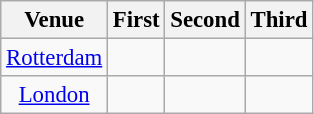<table class="wikitable" style="text-align:center; font-size:95%">
<tr>
<th>Venue</th>
<th>First</th>
<th>Second</th>
<th>Third</th>
</tr>
<tr>
<td align="center"><a href='#'>Rotterdam</a></td>
<td></td>
<td></td>
<td></td>
</tr>
<tr>
<td align="center"><a href='#'>London</a></td>
<td></td>
<td></td>
<td></td>
</tr>
</table>
